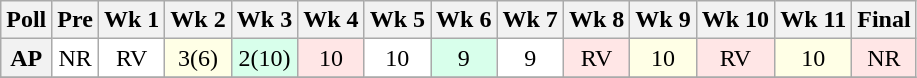<table class="wikitable" style="white-space:nowrap;">
<tr>
<th>Poll</th>
<th>Pre</th>
<th>Wk 1</th>
<th>Wk 2</th>
<th>Wk 3</th>
<th>Wk 4</th>
<th>Wk 5</th>
<th>Wk 6</th>
<th>Wk 7</th>
<th>Wk 8</th>
<th>Wk 9</th>
<th>Wk 10</th>
<th>Wk 11</th>
<th>Final</th>
</tr>
<tr style="text-align:center;">
<th>AP</th>
<td style="background:#FFF;">NR</td>
<td style="background:#FFF;">RV</td>
<td style="background:#FFFFE6;">3(6)</td>
<td style="background:#D8FFEB;">2(10)</td>
<td style="background:#FFE6E6;">10</td>
<td style="background:#FFF;">10</td>
<td style="background:#D8FFEB;">9</td>
<td style="background:#FFF;">9</td>
<td style="background:#FFE6E6;">RV</td>
<td style="background:#FFFFE6;">10</td>
<td style="background:#FFE6E6;">RV</td>
<td style="background:#FFFFE6;">10</td>
<td style="background:#FFE6E6;">NR</td>
</tr>
<tr style="text-align:center;">
</tr>
</table>
